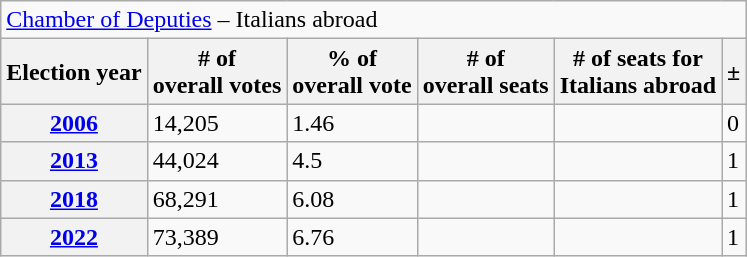<table class=wikitable>
<tr>
<td colspan=7><a href='#'>Chamber of Deputies</a> – Italians abroad</td>
</tr>
<tr>
<th>Election year</th>
<th># of<br>overall votes</th>
<th>% of<br>overall vote</th>
<th># of <br>overall seats</th>
<th># of seats for<br>Italians abroad</th>
<th>±</th>
</tr>
<tr>
<th><a href='#'>2006</a></th>
<td>14,205</td>
<td>1.46</td>
<td></td>
<td></td>
<td> 0</td>
</tr>
<tr>
<th><a href='#'>2013</a></th>
<td>44,024</td>
<td>4.5</td>
<td></td>
<td></td>
<td> 1</td>
</tr>
<tr>
<th><a href='#'>2018</a></th>
<td>68,291</td>
<td>6.08</td>
<td></td>
<td></td>
<td> 1</td>
</tr>
<tr>
<th><a href='#'>2022</a></th>
<td>73,389</td>
<td>6.76</td>
<td></td>
<td></td>
<td> 1</td>
</tr>
</table>
